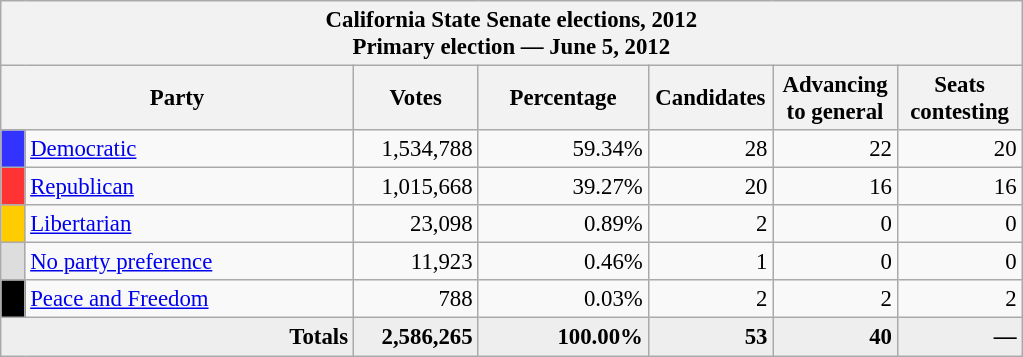<table class="wikitable" style="font-size:95%;">
<tr>
<th colspan="7">California State Senate elections, 2012<br>Primary election — June 5, 2012</th>
</tr>
<tr>
<th colspan=2 style="width: 15em">Party</th>
<th style="width: 5em">Votes</th>
<th style="width: 7em">Percentage</th>
<th style="width: 5em">Candidates</th>
<th style="width: 5em">Advancing to general</th>
<th style="width: 5em">Seats contesting</th>
</tr>
<tr>
<th style="background-color:#3333FF; width: 3px"></th>
<td style="width: 130px"><a href='#'>Democratic</a></td>
<td align="right">1,534,788</td>
<td align="right">59.34%</td>
<td align="right">28</td>
<td align="right">22</td>
<td align="right">20</td>
</tr>
<tr>
<th style="background-color:#FF3333; width: 3px"></th>
<td style="width: 130px"><a href='#'>Republican</a></td>
<td align="right">1,015,668</td>
<td align="right">39.27%</td>
<td align="right">20</td>
<td align="right">16</td>
<td align="right">16</td>
</tr>
<tr>
<th style="background-color:#FFCC00; width: 3px"></th>
<td style="width: 130px"><a href='#'>Libertarian</a></td>
<td align="right">23,098</td>
<td align="right">0.89%</td>
<td align="right">2</td>
<td align="right">0</td>
<td align="right">0</td>
</tr>
<tr>
<th style="background-color:#DDDDDD; width: 3px"></th>
<td style="width: 130px"><a href='#'>No party preference</a></td>
<td align="right">11,923</td>
<td align="right">0.46%</td>
<td align="right">1</td>
<td align="right">0</td>
<td align="right">0</td>
</tr>
<tr>
<th style="background-color:#000000; width: 3px"></th>
<td style="width: 130px"><a href='#'>Peace and Freedom</a></td>
<td align="right">788</td>
<td align="right">0.03%</td>
<td align="right">2</td>
<td align="right">2</td>
<td align="right">2</td>
</tr>
<tr bgcolor="#EEEEEE">
<td colspan="2" align="right"><strong>Totals</strong></td>
<td align="right"><strong>2,586,265</strong></td>
<td align="right"><strong>100.00%</strong></td>
<td align="right"><strong>53</strong></td>
<td align="right"><strong>40</strong></td>
<td align="right"><strong>—</strong></td>
</tr>
</table>
